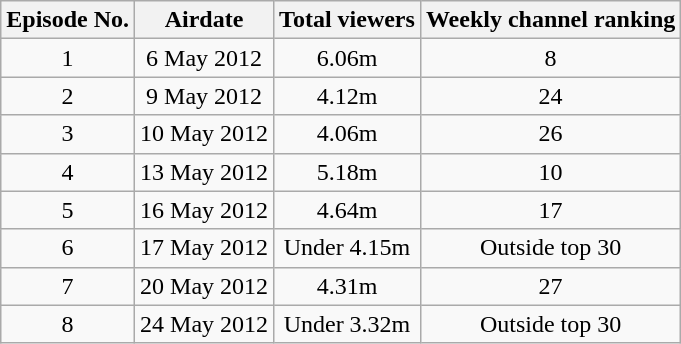<table class="wikitable" style="text-align:center;">
<tr>
<th>Episode No.</th>
<th>Airdate</th>
<th>Total viewers</th>
<th>Weekly channel ranking</th>
</tr>
<tr>
<td>1</td>
<td>6 May 2012</td>
<td>6.06m</td>
<td>8</td>
</tr>
<tr>
<td>2</td>
<td>9 May 2012</td>
<td>4.12m</td>
<td>24</td>
</tr>
<tr>
<td>3</td>
<td>10 May 2012</td>
<td>4.06m</td>
<td>26</td>
</tr>
<tr>
<td>4</td>
<td>13 May 2012</td>
<td>5.18m</td>
<td>10</td>
</tr>
<tr>
<td>5</td>
<td>16 May 2012</td>
<td>4.64m</td>
<td>17</td>
</tr>
<tr>
<td>6</td>
<td>17 May 2012</td>
<td>Under 4.15m</td>
<td>Outside top 30</td>
</tr>
<tr>
<td>7</td>
<td>20 May 2012</td>
<td>4.31m</td>
<td>27</td>
</tr>
<tr>
<td>8</td>
<td>24 May 2012</td>
<td>Under 3.32m</td>
<td>Outside top 30</td>
</tr>
</table>
